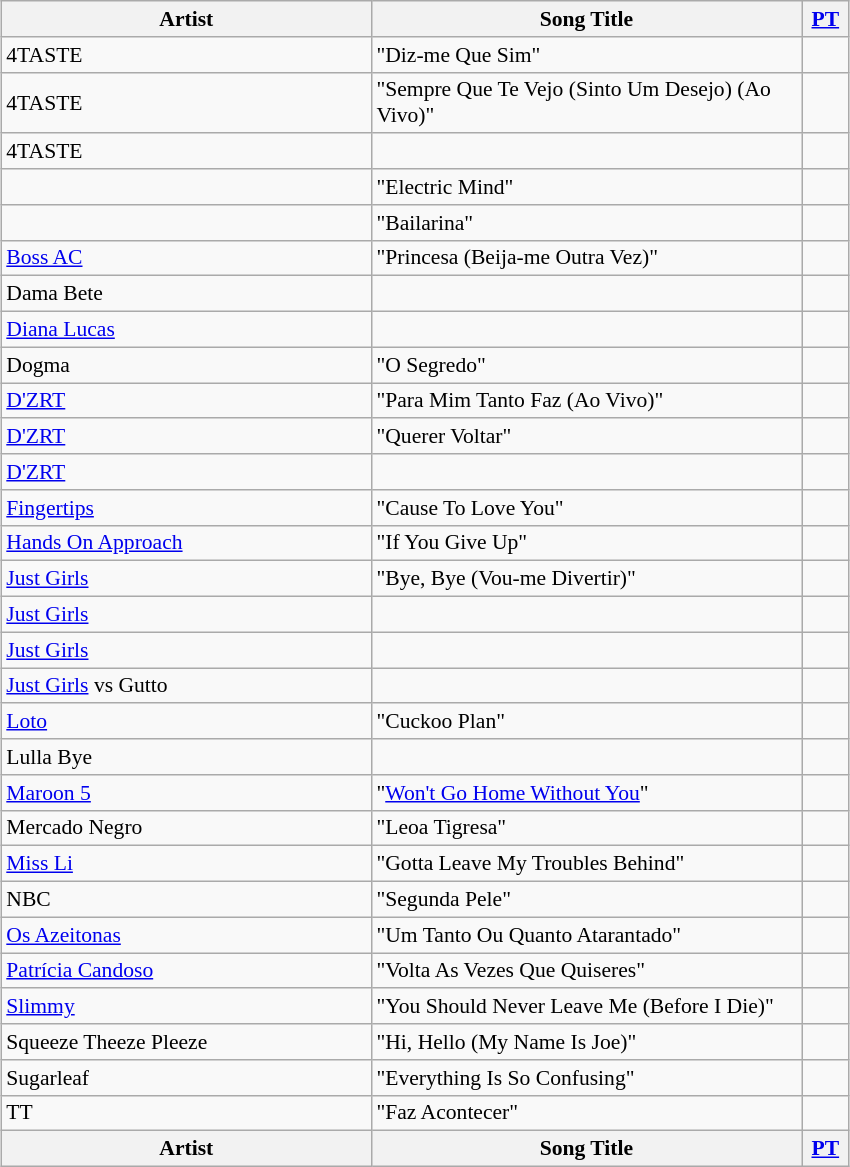<table class="wikitable sortable" style="font-size:90%; text-align:left; margin: 5px;">
<tr>
<th style="width:240px;">Artist</th>
<th style="width:280px;">Song Title</th>
<th width=25px><a href='#'>PT</a></th>
</tr>
<tr>
<td>4TASTE</td>
<td>"Diz-me Que Sim"</td>
<td></td>
</tr>
<tr>
<td>4TASTE</td>
<td>"Sempre Que Te Vejo (Sinto Um Desejo) (Ao Vivo)"</td>
<td></td>
</tr>
<tr>
<td>4TASTE</td>
<td></td>
<td></td>
</tr>
<tr>
<td></td>
<td>"Electric Mind"</td>
<td></td>
</tr>
<tr>
<td></td>
<td>"Bailarina"</td>
<td></td>
</tr>
<tr>
<td><a href='#'>Boss AC</a></td>
<td>"Princesa (Beija-me Outra Vez)"</td>
<td></td>
</tr>
<tr>
<td>Dama Bete</td>
<td></td>
<td></td>
</tr>
<tr>
<td><a href='#'>Diana Lucas</a></td>
<td></td>
<td></td>
</tr>
<tr>
<td>Dogma</td>
<td>"O Segredo"</td>
<td></td>
</tr>
<tr>
<td><a href='#'>D'ZRT</a></td>
<td>"Para Mim Tanto Faz (Ao Vivo)"</td>
<td></td>
</tr>
<tr>
<td><a href='#'>D'ZRT</a></td>
<td>"Querer Voltar"</td>
<td></td>
</tr>
<tr>
<td><a href='#'>D'ZRT</a></td>
<td></td>
<td></td>
</tr>
<tr>
<td><a href='#'>Fingertips</a></td>
<td>"Cause To Love You"</td>
<td></td>
</tr>
<tr>
<td><a href='#'>Hands On Approach</a></td>
<td>"If You Give Up"</td>
<td></td>
</tr>
<tr>
<td><a href='#'>Just Girls</a></td>
<td>"Bye, Bye (Vou-me Divertir)"</td>
<td></td>
</tr>
<tr>
<td><a href='#'>Just Girls</a></td>
<td></td>
<td></td>
</tr>
<tr>
<td><a href='#'>Just Girls</a></td>
<td></td>
<td></td>
</tr>
<tr>
<td><a href='#'>Just Girls</a> vs Gutto</td>
<td></td>
<td></td>
</tr>
<tr>
<td><a href='#'>Loto</a></td>
<td>"Cuckoo Plan"</td>
<td></td>
</tr>
<tr>
<td>Lulla Bye</td>
<td></td>
<td></td>
</tr>
<tr>
<td><a href='#'>Maroon 5</a></td>
<td>"<a href='#'>Won't Go Home Without You</a>"</td>
<td></td>
</tr>
<tr>
<td>Mercado Negro</td>
<td>"Leoa Tigresa"</td>
<td></td>
</tr>
<tr>
<td><a href='#'>Miss Li</a></td>
<td>"Gotta Leave My Troubles Behind"</td>
<td></td>
</tr>
<tr>
<td>NBC</td>
<td>"Segunda Pele"</td>
<td></td>
</tr>
<tr>
<td><a href='#'>Os Azeitonas</a></td>
<td>"Um Tanto Ou Quanto Atarantado"</td>
<td></td>
</tr>
<tr>
<td><a href='#'>Patrícia Candoso</a></td>
<td>"Volta As Vezes Que Quiseres"</td>
<td></td>
</tr>
<tr>
<td><a href='#'>Slimmy</a></td>
<td>"You Should Never Leave Me (Before I Die)"</td>
<td></td>
</tr>
<tr>
<td>Squeeze Theeze Pleeze</td>
<td>"Hi, Hello (My Name Is Joe)"</td>
<td></td>
</tr>
<tr>
<td>Sugarleaf</td>
<td>"Everything Is So Confusing"</td>
<td></td>
</tr>
<tr>
<td>TT</td>
<td>"Faz Acontecer"</td>
<td></td>
</tr>
<tr class="sortbottom">
<th>Artist</th>
<th>Song Title</th>
<th><a href='#'>PT</a></th>
</tr>
</table>
